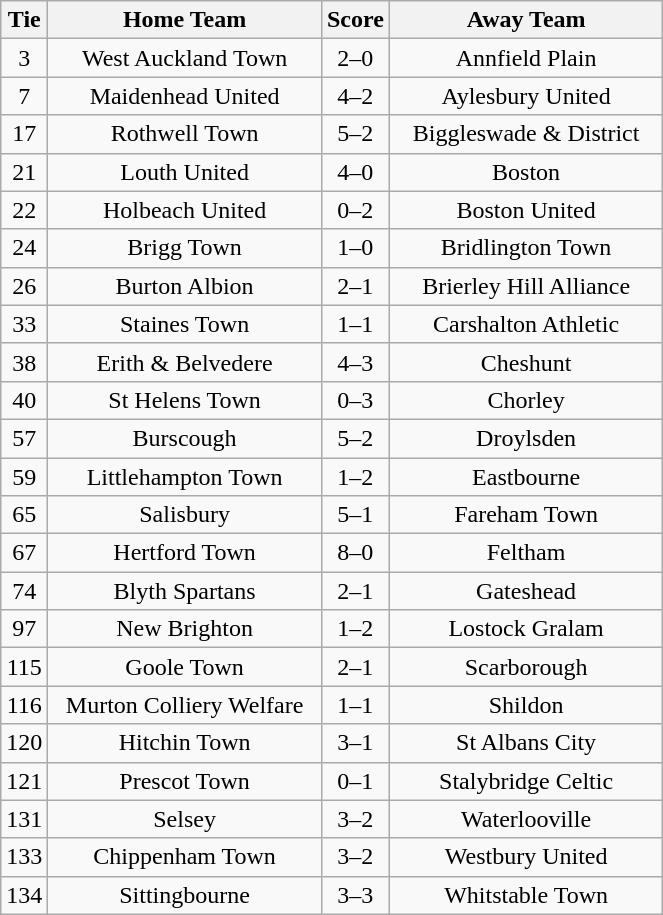<table class="wikitable" style="text-align:center;">
<tr>
<th width=20>Tie</th>
<th width=175>Home Team</th>
<th width=20>Score</th>
<th width=175>Away Team</th>
</tr>
<tr>
<td>3</td>
<td>West Auckland Town</td>
<td>2–0</td>
<td>Annfield Plain</td>
</tr>
<tr>
<td>7</td>
<td>Maidenhead United</td>
<td>4–2</td>
<td>Aylesbury United</td>
</tr>
<tr>
<td>17</td>
<td>Rothwell Town</td>
<td>5–2</td>
<td>Biggleswade & District</td>
</tr>
<tr>
<td>21</td>
<td>Louth United</td>
<td>4–0</td>
<td>Boston</td>
</tr>
<tr>
<td>22</td>
<td>Holbeach United</td>
<td>0–2</td>
<td>Boston United</td>
</tr>
<tr>
<td>24</td>
<td>Brigg Town</td>
<td>1–0</td>
<td>Bridlington Town</td>
</tr>
<tr>
<td>26</td>
<td>Burton Albion</td>
<td>2–1</td>
<td>Brierley Hill Alliance</td>
</tr>
<tr>
<td>33</td>
<td>Staines Town</td>
<td>1–1</td>
<td>Carshalton Athletic</td>
</tr>
<tr>
<td>38</td>
<td>Erith & Belvedere</td>
<td>4–3</td>
<td>Cheshunt</td>
</tr>
<tr>
<td>40</td>
<td>St Helens Town</td>
<td>0–3</td>
<td>Chorley</td>
</tr>
<tr>
<td>57</td>
<td>Burscough</td>
<td>5–2</td>
<td>Droylsden</td>
</tr>
<tr>
<td>59</td>
<td>Littlehampton Town</td>
<td>1–2</td>
<td>Eastbourne</td>
</tr>
<tr>
<td>65</td>
<td>Salisbury</td>
<td>5–1</td>
<td>Fareham Town</td>
</tr>
<tr>
<td>67</td>
<td>Hertford Town</td>
<td>8–0</td>
<td>Feltham</td>
</tr>
<tr>
<td>74</td>
<td>Blyth Spartans</td>
<td>2–1</td>
<td>Gateshead</td>
</tr>
<tr>
<td>97</td>
<td>New Brighton</td>
<td>1–2</td>
<td>Lostock Gralam</td>
</tr>
<tr>
<td>115</td>
<td>Goole Town</td>
<td>2–1</td>
<td>Scarborough</td>
</tr>
<tr>
<td>116</td>
<td>Murton Colliery Welfare</td>
<td>1–1</td>
<td>Shildon</td>
</tr>
<tr>
<td>120</td>
<td>Hitchin Town</td>
<td>3–1</td>
<td>St Albans City</td>
</tr>
<tr>
<td>121</td>
<td>Prescot Town</td>
<td>0–1</td>
<td>Stalybridge Celtic</td>
</tr>
<tr>
<td>131</td>
<td>Selsey</td>
<td>3–2</td>
<td>Waterlooville</td>
</tr>
<tr>
<td>133</td>
<td>Chippenham Town</td>
<td>3–2</td>
<td>Westbury United</td>
</tr>
<tr>
<td>134</td>
<td>Sittingbourne</td>
<td>3–3</td>
<td>Whitstable Town</td>
</tr>
</table>
